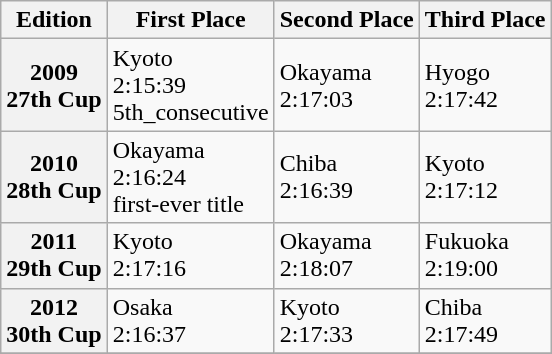<table class="wikitable" align="top" style="text-align:left">
<tr>
<th>Edition</th>
<th scope="col">First Place</th>
<th scope="col">Second Place</th>
<th scope="col">Third Place</th>
</tr>
<tr>
<th scope="row">2009<br>    27th Cup</th>
<td>Kyoto<br>    2:15:39 <br>5th_consecutive</td>
<td>Okayama<br>    2:17:03</td>
<td>Hyogo <br> 2:17:42</td>
</tr>
<tr>
<th scope="row">2010<br>    28th Cup</th>
<td>Okayama<br>    2:16:24 <br>first-ever title</td>
<td>Chiba<br>    2:16:39</td>
<td>Kyoto<br> 2:17:12</td>
</tr>
<tr>
<th scope="row">2011<br>    29th Cup</th>
<td>Kyoto<br>    2:17:16</td>
<td>Okayama<br>    2:18:07</td>
<td>Fukuoka<br>    2:19:00</td>
</tr>
<tr>
<th scope="row">2012<br>   30th Cup</th>
<td>Osaka<br>    2:16:37</td>
<td>Kyoto<br>    2:17:33</td>
<td>Chiba<br>    2:17:49</td>
</tr>
<tr>
</tr>
</table>
